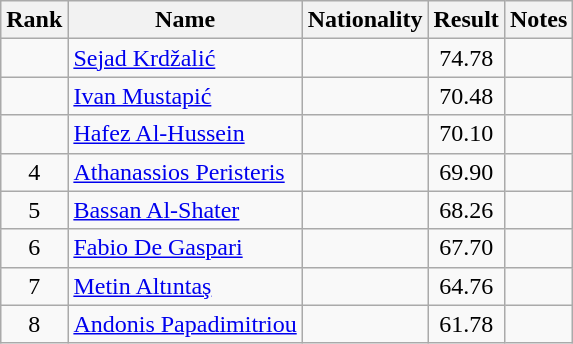<table class="wikitable sortable" style="text-align:center">
<tr>
<th>Rank</th>
<th>Name</th>
<th>Nationality</th>
<th>Result</th>
<th>Notes</th>
</tr>
<tr>
<td></td>
<td align=left><a href='#'>Sejad Krdžalić</a></td>
<td align=left></td>
<td>74.78</td>
<td></td>
</tr>
<tr>
<td></td>
<td align=left><a href='#'>Ivan Mustapić</a></td>
<td align=left></td>
<td>70.48</td>
<td></td>
</tr>
<tr>
<td></td>
<td align=left><a href='#'>Hafez Al-Hussein</a></td>
<td align=left></td>
<td>70.10</td>
<td></td>
</tr>
<tr>
<td>4</td>
<td align=left><a href='#'>Athanassios Peristeris</a></td>
<td align=left></td>
<td>69.90</td>
<td></td>
</tr>
<tr>
<td>5</td>
<td align=left><a href='#'>Bassan Al-Shater</a></td>
<td align=left></td>
<td>68.26</td>
<td></td>
</tr>
<tr>
<td>6</td>
<td align=left><a href='#'>Fabio De Gaspari</a></td>
<td align=left></td>
<td>67.70</td>
<td></td>
</tr>
<tr>
<td>7</td>
<td align=left><a href='#'>Metin Altıntaş</a></td>
<td align=left></td>
<td>64.76</td>
<td></td>
</tr>
<tr>
<td>8</td>
<td align=left><a href='#'>Andonis Papadimitriou</a></td>
<td align=left></td>
<td>61.78</td>
<td></td>
</tr>
</table>
